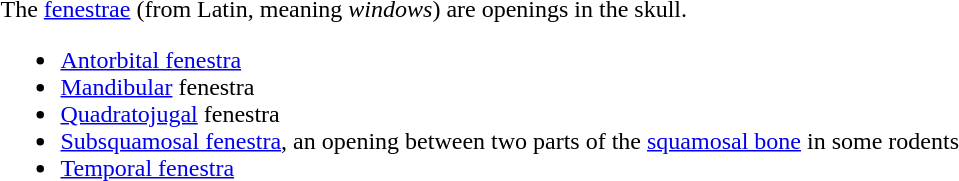<table>
<tr>
<td><br>The <a href='#'>fenestrae</a> (from Latin, meaning <em>windows</em>) are openings in the skull.<ul><li><a href='#'>Antorbital fenestra</a></li><li><a href='#'>Mandibular</a> fenestra</li><li><a href='#'>Quadratojugal</a> fenestra</li><li><a href='#'>Subsquamosal fenestra</a>, an opening between two parts of the <a href='#'>squamosal bone</a> in some rodents</li><li><a href='#'>Temporal fenestra</a></li></ul></td>
</tr>
</table>
